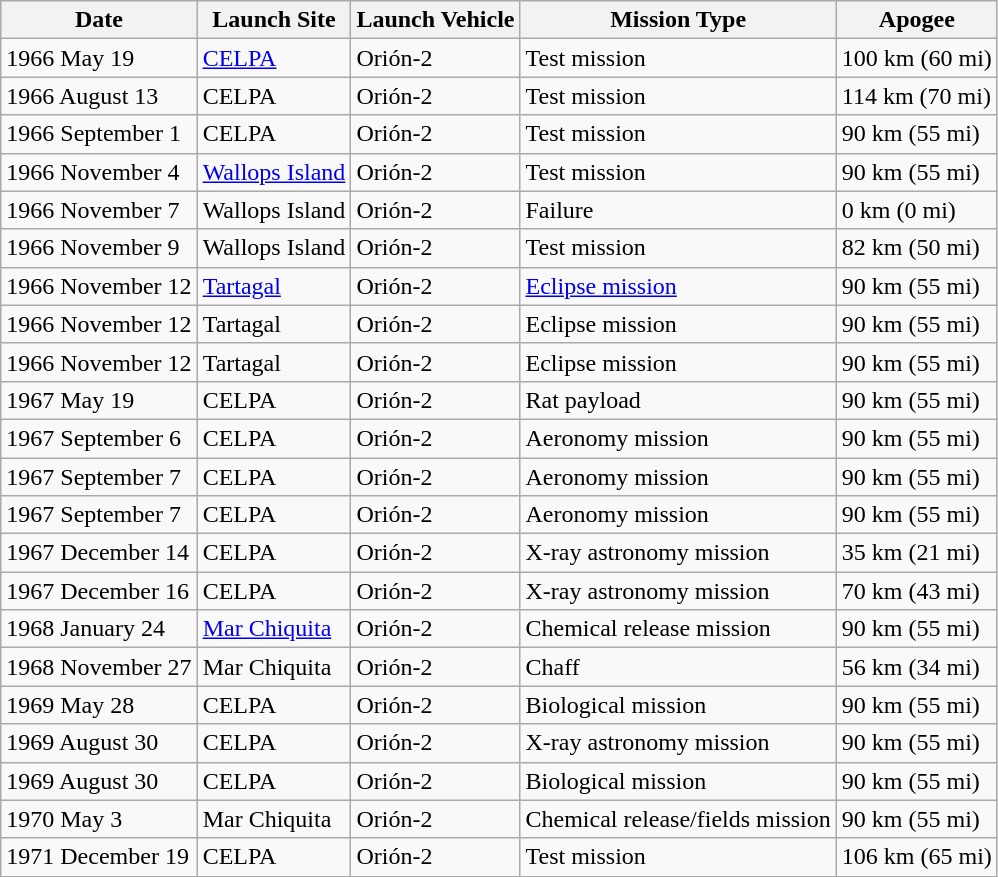<table class="wikitable sortable">
<tr>
<th>Date</th>
<th>Launch Site</th>
<th>Launch Vehicle</th>
<th>Mission Type</th>
<th>Apogee</th>
</tr>
<tr>
<td>1966 May 19</td>
<td><a href='#'>CELPA</a></td>
<td>Orión-2</td>
<td>Test mission</td>
<td>100 km (60 mi)</td>
</tr>
<tr>
<td>1966 August 13</td>
<td>CELPA</td>
<td>Orión-2</td>
<td>Test mission</td>
<td>114 km (70 mi)</td>
</tr>
<tr>
<td>1966 September 1</td>
<td>CELPA</td>
<td>Orión-2</td>
<td>Test mission</td>
<td>90 km (55 mi)</td>
</tr>
<tr>
<td>1966 November 4</td>
<td><a href='#'>Wallops Island</a></td>
<td>Orión-2</td>
<td>Test mission</td>
<td>90 km (55 mi)</td>
</tr>
<tr>
<td>1966 November 7</td>
<td>Wallops Island</td>
<td>Orión-2</td>
<td>Failure</td>
<td>0 km (0 mi)</td>
</tr>
<tr>
<td>1966 November 9</td>
<td>Wallops Island</td>
<td>Orión-2</td>
<td>Test mission</td>
<td>82 km (50 mi)</td>
</tr>
<tr>
<td>1966 November 12</td>
<td><a href='#'>Tartagal</a></td>
<td>Orión-2</td>
<td><a href='#'>Eclipse mission</a></td>
<td>90 km (55 mi)</td>
</tr>
<tr>
<td>1966 November 12</td>
<td>Tartagal</td>
<td>Orión-2</td>
<td>Eclipse mission</td>
<td>90 km (55 mi)</td>
</tr>
<tr>
<td>1966 November 12</td>
<td>Tartagal</td>
<td>Orión-2</td>
<td>Eclipse mission</td>
<td>90 km (55 mi)</td>
</tr>
<tr>
<td>1967 May 19</td>
<td>CELPA</td>
<td>Orión-2</td>
<td>Rat payload</td>
<td>90 km (55 mi)</td>
</tr>
<tr>
<td>1967 September 6</td>
<td>CELPA</td>
<td>Orión-2</td>
<td>Aeronomy mission</td>
<td>90 km (55 mi)</td>
</tr>
<tr>
<td>1967 September 7</td>
<td>CELPA</td>
<td>Orión-2</td>
<td>Aeronomy mission</td>
<td>90 km (55 mi)</td>
</tr>
<tr>
<td>1967 September 7</td>
<td>CELPA</td>
<td>Orión-2</td>
<td>Aeronomy mission</td>
<td>90 km (55 mi)</td>
</tr>
<tr>
<td>1967 December 14</td>
<td>CELPA</td>
<td>Orión-2</td>
<td>X-ray astronomy mission</td>
<td>35 km (21 mi)</td>
</tr>
<tr>
<td>1967 December 16</td>
<td>CELPA</td>
<td>Orión-2</td>
<td>X-ray astronomy mission</td>
<td>70 km (43 mi)</td>
</tr>
<tr>
<td>1968 January 24</td>
<td><a href='#'>Mar Chiquita</a></td>
<td>Orión-2</td>
<td>Chemical release mission</td>
<td>90 km (55 mi)</td>
</tr>
<tr>
<td>1968 November 27</td>
<td>Mar Chiquita</td>
<td>Orión-2</td>
<td>Chaff</td>
<td>56 km (34 mi)</td>
</tr>
<tr>
<td>1969 May 28</td>
<td>CELPA</td>
<td>Orión-2</td>
<td>Biological mission</td>
<td>90 km (55 mi)</td>
</tr>
<tr>
<td>1969 August 30</td>
<td>CELPA</td>
<td>Orión-2</td>
<td>X-ray astronomy mission</td>
<td>90 km (55 mi)</td>
</tr>
<tr>
<td>1969 August 30</td>
<td>CELPA</td>
<td>Orión-2</td>
<td>Biological mission</td>
<td>90 km (55 mi)</td>
</tr>
<tr>
<td>1970 May 3</td>
<td>Mar Chiquita</td>
<td>Orión-2</td>
<td>Chemical release/fields mission</td>
<td>90 km (55 mi)</td>
</tr>
<tr>
<td>1971 December 19</td>
<td>CELPA</td>
<td>Orión-2</td>
<td>Test mission</td>
<td>106 km (65 mi)</td>
</tr>
</table>
